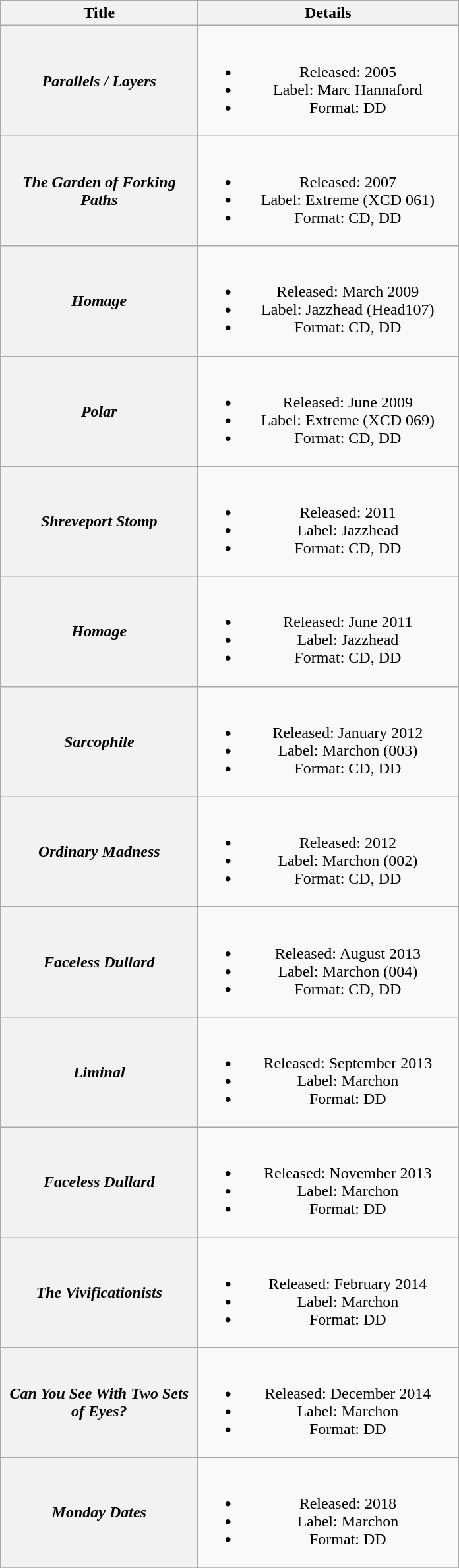<table class="wikitable plainrowheaders" style="text-align:center;" border="1">
<tr>
<th scope="col" rowspan="1" style="width:12em;">Title</th>
<th scope="col" rowspan="1" style="width:16em;">Details</th>
</tr>
<tr>
<th scope="row"><em>Parallels / Layers</em></th>
<td><br><ul><li>Released: 2005</li><li>Label: Marc Hannaford</li><li>Format: DD</li></ul></td>
</tr>
<tr>
<th scope="row"><em>The Garden of Forking Paths</em></th>
<td><br><ul><li>Released: 2007</li><li>Label: Extreme (XCD 061)</li><li>Format: CD, DD</li></ul></td>
</tr>
<tr>
<th scope="row"><em>Homage</em> <br></th>
<td><br><ul><li>Released: March 2009</li><li>Label: Jazzhead (Head107)</li><li>Format: CD, DD</li></ul></td>
</tr>
<tr>
<th scope="row"><em>Polar</em></th>
<td><br><ul><li>Released: June 2009</li><li>Label: Extreme (XCD 069)</li><li>Format: CD, DD</li></ul></td>
</tr>
<tr>
<th scope="row"><em>Shreveport Stomp</em> <br></th>
<td><br><ul><li>Released: 2011</li><li>Label: Jazzhead</li><li>Format: CD, DD</li></ul></td>
</tr>
<tr>
<th scope="row"><em>Homage</em> <br></th>
<td><br><ul><li>Released: June 2011</li><li>Label: Jazzhead</li><li>Format: CD, DD</li></ul></td>
</tr>
<tr>
<th scope="row"><em>Sarcophile</em></th>
<td><br><ul><li>Released: January 2012</li><li>Label: Marchon	(003)</li><li>Format: CD, DD</li></ul></td>
</tr>
<tr>
<th scope="row"><em>Ordinary Madness</em> <br></th>
<td><br><ul><li>Released: 2012</li><li>Label: Marchon	(002)</li><li>Format: CD, DD</li></ul></td>
</tr>
<tr>
<th scope="row"><em>Faceless Dullard</em> <br></th>
<td><br><ul><li>Released: August 2013</li><li>Label: Marchon	(004)</li><li>Format: CD, DD</li></ul></td>
</tr>
<tr>
<th scope="row"><em>Liminal</em></th>
<td><br><ul><li>Released: September 2013</li><li>Label: Marchon</li><li>Format: DD</li></ul></td>
</tr>
<tr>
<th scope="row"><em>Faceless Dullard</em> <br></th>
<td><br><ul><li>Released: November 2013</li><li>Label: Marchon</li><li>Format: DD</li></ul></td>
</tr>
<tr>
<th scope="row"><em>The Vivificationists</em> <br></th>
<td><br><ul><li>Released: February 2014</li><li>Label: Marchon</li><li>Format: DD</li></ul></td>
</tr>
<tr>
<th scope="row"><em>Can You See With Two Sets of Eyes?</em></th>
<td><br><ul><li>Released: December 2014</li><li>Label: Marchon</li><li>Format: DD</li></ul></td>
</tr>
<tr>
<th scope="row"><em>Monday Dates</em> <br></th>
<td><br><ul><li>Released: 2018</li><li>Label: Marchon</li><li>Format: DD</li></ul></td>
</tr>
<tr>
</tr>
</table>
